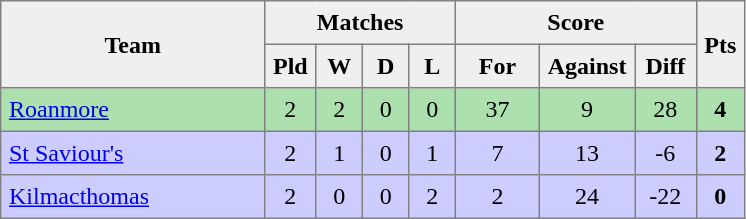<table style=border-collapse:collapse border=1 cellspacing=0 cellpadding=5>
<tr align=center bgcolor=#efefef>
<th rowspan=2 width=165>Team</th>
<th colspan=4>Matches</th>
<th colspan=3>Score</th>
<th rowspan=2width=20>Pts</th>
</tr>
<tr align=center bgcolor=#efefef>
<th width=20>Pld</th>
<th width=20>W</th>
<th width=20>D</th>
<th width=20>L</th>
<th width=45>For</th>
<th width=45>Against</th>
<th width=30>Diff</th>
</tr>
<tr align=center style="background:#ACE1AF;">
<td style="text-align:left;"><a href='#'>Roanmore</a></td>
<td>2</td>
<td>2</td>
<td>0</td>
<td>0</td>
<td>37</td>
<td>9</td>
<td>28</td>
<td><strong>4</strong></td>
</tr>
<tr align=center style="background:#ccccff;">
<td style="text-align:left;"><a href='#'>St Saviour's</a></td>
<td>2</td>
<td>1</td>
<td>0</td>
<td>1</td>
<td>7</td>
<td>13</td>
<td>-6</td>
<td><strong>2</strong></td>
</tr>
<tr align=center  style="background:#ccccff;">
<td style="text-align:left;"><a href='#'>Kilmacthomas</a></td>
<td>2</td>
<td>0</td>
<td>0</td>
<td>2</td>
<td>2</td>
<td>24</td>
<td>-22</td>
<td><strong>0</strong></td>
</tr>
</table>
